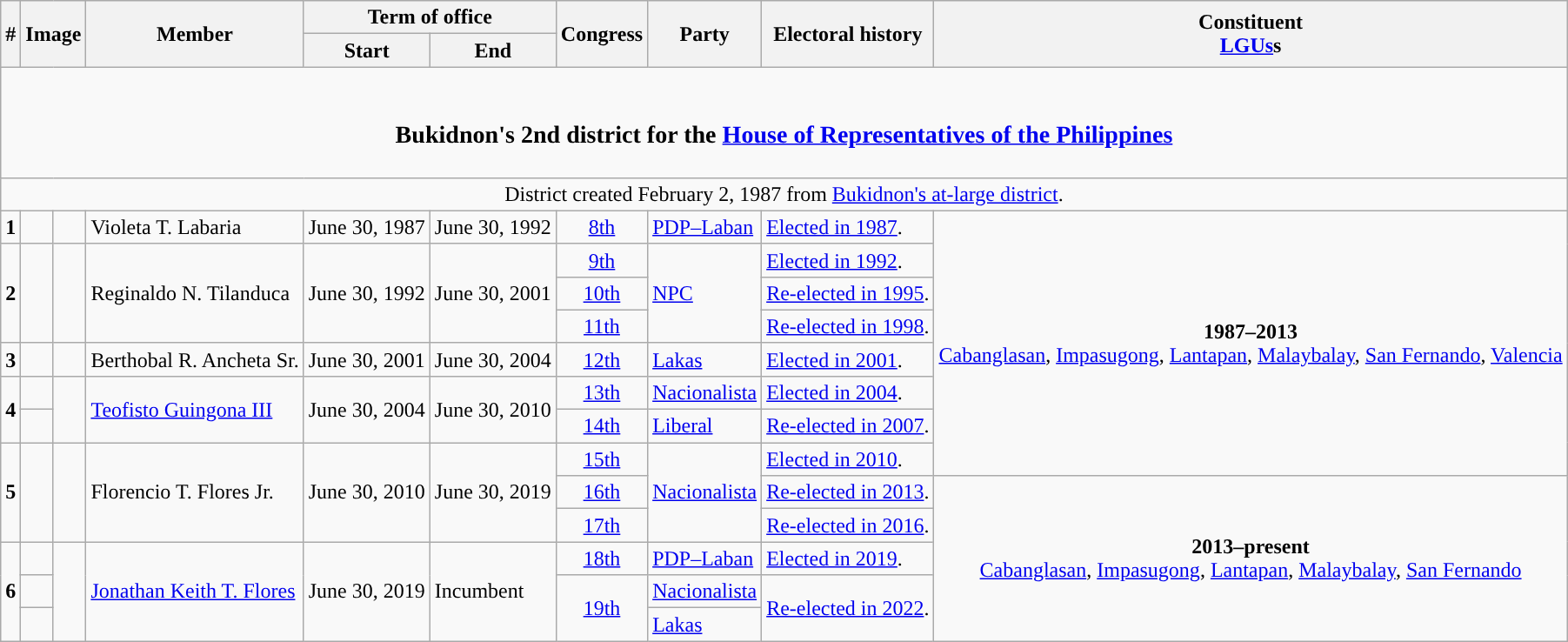<table class=wikitable>
<tr>
<th rowspan="2">#</th>
<th rowspan="2" colspan=2>Image</th>
<th rowspan="2">Member</th>
<th colspan=2>Term of office</th>
<th rowspan="2">Congress</th>
<th rowspan="2">Party</th>
<th rowspan="2">Electoral history</th>
<th rowspan="2">Constituent<br><a href='#'>LGUs</a>s</th>
</tr>
<tr>
<th>Start</th>
<th>End</th>
</tr>
<tr>
<td colspan="10" style="text-align:center;"><br><h3>Bukidnon's 2nd district for the <a href='#'>House of Representatives of the Philippines</a></h3></td>
</tr>
<tr>
<td colspan="10" style="text-align:center;">District created February 2, 1987 from <a href='#'>Bukidnon's at-large district</a>.</td>
</tr>
<tr>
<td style="text-align:center;"><strong>1</strong></td>
<td style="color:inherit;background:"></td>
<td></td>
<td>Violeta T. Labaria</td>
<td>June 30, 1987</td>
<td>June 30, 1992</td>
<td style="text-align:center;"><a href='#'>8th</a></td>
<td><a href='#'>PDP–Laban</a></td>
<td><a href='#'>Elected in 1987</a>.</td>
<td rowspan="8" style="text-align:center;"><strong>1987–2013</strong><br><a href='#'>Cabanglasan</a>, <a href='#'>Impasugong</a>, <a href='#'>Lantapan</a>, <a href='#'>Malaybalay</a>, <a href='#'>San Fernando</a>, <a href='#'>Valencia</a></td>
</tr>
<tr>
<td rowspan="3" style="text-align:center;"><strong>2</strong></td>
<td rowspan="3" style="color:inherit;background:"></td>
<td rowspan="3"></td>
<td rowspan="3">Reginaldo N. Tilanduca</td>
<td rowspan="3">June 30, 1992</td>
<td rowspan="3">June 30, 2001</td>
<td style="text-align:center;"><a href='#'>9th</a></td>
<td rowspan="3"><a href='#'>NPC</a></td>
<td><a href='#'>Elected in 1992</a>.</td>
</tr>
<tr>
<td style="text-align:center;"><a href='#'>10th</a></td>
<td><a href='#'>Re-elected in 1995</a>.</td>
</tr>
<tr>
<td style="text-align:center;"><a href='#'>11th</a></td>
<td><a href='#'>Re-elected in 1998</a>.</td>
</tr>
<tr>
<td style="text-align:center;"><strong>3</strong></td>
<td style="color:inherit;background:"></td>
<td></td>
<td>Berthobal R. Ancheta Sr.</td>
<td>June 30, 2001</td>
<td>June 30, 2004</td>
<td style="text-align:center;"><a href='#'>12th</a></td>
<td><a href='#'>Lakas</a></td>
<td><a href='#'>Elected in 2001</a>.</td>
</tr>
<tr>
<td rowspan="2" style="text-align:center;"><strong>4</strong></td>
<td style="color:inherit;background:"></td>
<td rowspan="2"></td>
<td rowspan="2"><a href='#'>Teofisto Guingona III</a></td>
<td rowspan="2">June 30, 2004</td>
<td rowspan="2">June 30, 2010</td>
<td style="text-align:center;"><a href='#'>13th</a></td>
<td><a href='#'>Nacionalista</a></td>
<td><a href='#'>Elected in 2004</a>.</td>
</tr>
<tr>
<td style="color:inherit;background:"></td>
<td style="text-align:center;"><a href='#'>14th</a></td>
<td><a href='#'>Liberal</a></td>
<td><a href='#'>Re-elected in 2007</a>.</td>
</tr>
<tr>
<td rowspan="3" style="text-align:center;"><strong>5</strong></td>
<td rowspan="3" style="color:inherit;background:"></td>
<td rowspan="3"></td>
<td rowspan="3">Florencio T. Flores Jr.</td>
<td rowspan="3">June 30, 2010</td>
<td rowspan="3">June 30, 2019</td>
<td style="text-align:center;"><a href='#'>15th</a></td>
<td rowspan="3"><a href='#'>Nacionalista</a></td>
<td><a href='#'>Elected in 2010</a>.</td>
</tr>
<tr>
<td style="text-align:center;"><a href='#'>16th</a></td>
<td><a href='#'>Re-elected in 2013</a>.</td>
<td rowspan=99 style="text-align:center;"><strong>2013–present</strong><br><a href='#'>Cabanglasan</a>, <a href='#'>Impasugong</a>, <a href='#'>Lantapan</a>, <a href='#'>Malaybalay</a>, <a href='#'>San Fernando</a></td>
</tr>
<tr>
<td style="text-align:center;"><a href='#'>17th</a></td>
<td><a href='#'>Re-elected in 2016</a>.</td>
</tr>
<tr>
<td rowspan="3" style="text-align:center;"><strong>6</strong></td>
<td style="color:inherit;background:"></td>
<td rowspan="3"></td>
<td rowspan="3"><a href='#'>Jonathan Keith T. Flores</a></td>
<td rowspan="3">June 30, 2019</td>
<td rowspan="3">Incumbent</td>
<td style="text-align:center;"><a href='#'>18th</a></td>
<td><a href='#'>PDP–Laban</a></td>
<td><a href='#'>Elected in 2019</a>.</td>
</tr>
<tr>
<td style="color:inherit;background:"></td>
<td style="text-align:center;" rowspan="2"><a href='#'>19th</a></td>
<td><a href='#'>Nacionalista</a></td>
<td rowspan="2"><a href='#'>Re-elected in 2022</a>.</td>
</tr>
<tr>
<td style="color:inherit;background:"></td>
<td><a href='#'>Lakas</a></td>
</tr>
</table>
